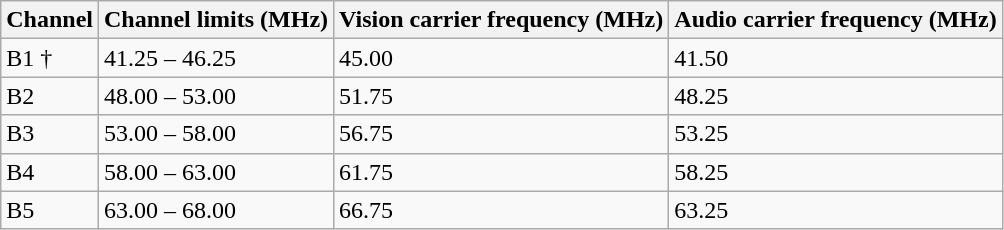<table class="wikitable">
<tr>
<th>Channel</th>
<th>Channel limits (MHz)</th>
<th>Vision carrier frequency (MHz)</th>
<th>Audio carrier frequency (MHz)</th>
</tr>
<tr>
<td>B1 †</td>
<td>41.25 – 46.25</td>
<td>45.00</td>
<td>41.50</td>
</tr>
<tr>
<td>B2</td>
<td>48.00 – 53.00</td>
<td>51.75</td>
<td>48.25</td>
</tr>
<tr>
<td>B3</td>
<td>53.00 – 58.00</td>
<td>56.75</td>
<td>53.25</td>
</tr>
<tr>
<td>B4</td>
<td>58.00 – 63.00</td>
<td>61.75</td>
<td>58.25</td>
</tr>
<tr>
<td>B5</td>
<td>63.00 – 68.00</td>
<td>66.75</td>
<td>63.25</td>
</tr>
</table>
